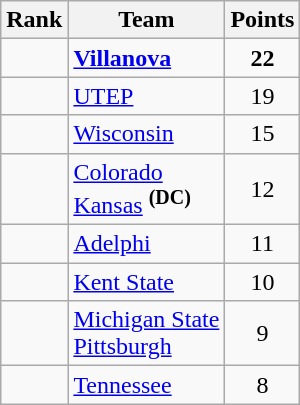<table class="wikitable sortable" style="text-align:center">
<tr>
<th>Rank</th>
<th>Team</th>
<th>Points</th>
</tr>
<tr>
<td></td>
<td align="left"><strong><a href='#'>Villanova</a></strong></td>
<td><strong>22</strong></td>
</tr>
<tr>
<td></td>
<td align="left"><a href='#'>UTEP</a></td>
<td>19</td>
</tr>
<tr>
<td></td>
<td align="left"><a href='#'>Wisconsin</a></td>
<td>15</td>
</tr>
<tr>
<td></td>
<td align="left"><a href='#'>Colorado</a><br><a href='#'>Kansas</a> <sup><strong>(DC)</strong></sup></td>
<td>12</td>
</tr>
<tr>
<td></td>
<td align="left"><a href='#'>Adelphi</a></td>
<td>11</td>
</tr>
<tr>
<td></td>
<td align="left"><a href='#'>Kent State</a></td>
<td>10</td>
</tr>
<tr>
<td></td>
<td align="left"><a href='#'>Michigan State</a><br><a href='#'>Pittsburgh</a></td>
<td>9</td>
</tr>
<tr>
<td></td>
<td align="left"><a href='#'>Tennessee</a></td>
<td>8</td>
</tr>
</table>
